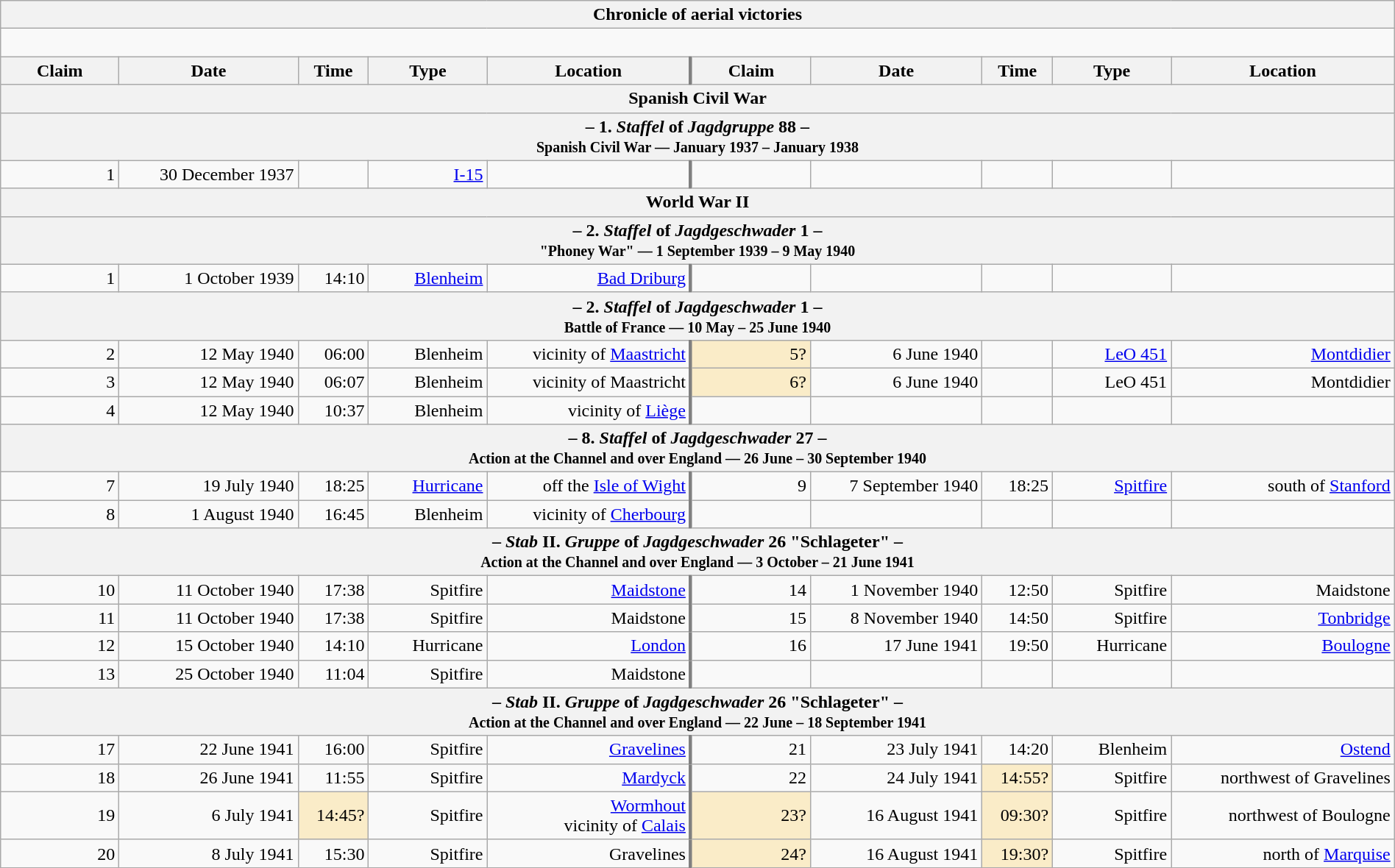<table class="wikitable plainrowheaders collapsible" style="margin-left: auto; margin-right: auto; border: none; text-align:right; width: 100%;">
<tr>
<th colspan="10">Chronicle of aerial victories</th>
</tr>
<tr>
<td colspan="10" style="text-align: left;"><br></td>
</tr>
<tr>
<th scope="col" width="100px">Claim</th>
<th scope="col">Date</th>
<th scope="col">Time</th>
<th scope="col" width="100px">Type</th>
<th scope="col">Location</th>
<th scope="col" style="border-left: 3px solid grey;" width="100px">Claim</th>
<th scope="col">Date</th>
<th scope="col">Time</th>
<th scope="col" width="100px">Type</th>
<th scope="col">Location</th>
</tr>
<tr>
<th colspan="10">Spanish Civil War</th>
</tr>
<tr>
<th colspan="10">– 1. <em>Staffel</em> of <em>Jagdgruppe</em> 88 –<br><small>Spanish Civil War — January 1937 – January 1938</small></th>
</tr>
<tr>
<td>1</td>
<td>30 December 1937</td>
<td></td>
<td><a href='#'>I-15</a></td>
<td></td>
<td style="border-left: 3px solid grey;"></td>
<td></td>
<td></td>
<td></td>
<td></td>
</tr>
<tr>
<th colspan="10">World War II</th>
</tr>
<tr>
<th colspan="10">– 2. <em>Staffel</em> of <em>Jagdgeschwader</em> 1 –<br><small>"Phoney War" — 1 September 1939 – 9 May 1940</small></th>
</tr>
<tr>
<td>1</td>
<td>1 October 1939</td>
<td>14:10</td>
<td><a href='#'>Blenheim</a></td>
<td><a href='#'>Bad Driburg</a></td>
<td style="border-left: 3px solid grey;"></td>
<td></td>
<td></td>
<td></td>
<td></td>
</tr>
<tr>
<th colspan="10">– 2. <em>Staffel</em> of <em>Jagdgeschwader</em> 1 –<br><small>Battle of France — 10 May – 25 June 1940</small></th>
</tr>
<tr>
<td>2</td>
<td>12 May 1940</td>
<td>06:00</td>
<td>Blenheim</td>
<td>vicinity of <a href='#'>Maastricht</a></td>
<td style="border-left: 3px solid grey; background:#faecc8">5?</td>
<td>6 June 1940</td>
<td></td>
<td><a href='#'>LeO 451</a></td>
<td><a href='#'>Montdidier</a></td>
</tr>
<tr>
<td>3</td>
<td>12 May 1940</td>
<td>06:07</td>
<td>Blenheim</td>
<td>vicinity of Maastricht</td>
<td style="border-left: 3px solid grey; background:#faecc8">6?</td>
<td>6 June 1940</td>
<td></td>
<td>LeO 451</td>
<td>Montdidier</td>
</tr>
<tr>
<td>4</td>
<td>12 May 1940</td>
<td>10:37</td>
<td>Blenheim</td>
<td>vicinity of <a href='#'>Liège</a></td>
<td style="border-left: 3px solid grey;"></td>
<td></td>
<td></td>
<td></td>
<td></td>
</tr>
<tr>
<th colspan="10">– 8. <em>Staffel</em> of <em>Jagdgeschwader</em> 27 –<br><small>Action at the Channel and over England — 26 June – 30 September 1940</small></th>
</tr>
<tr>
<td>7</td>
<td>19 July 1940</td>
<td>18:25</td>
<td><a href='#'>Hurricane</a></td>
<td>off the <a href='#'>Isle of Wight</a></td>
<td style="border-left: 3px solid grey;">9</td>
<td>7 September 1940</td>
<td>18:25</td>
<td><a href='#'>Spitfire</a></td>
<td>south of <a href='#'>Stanford</a></td>
</tr>
<tr>
<td>8</td>
<td>1 August 1940</td>
<td>16:45</td>
<td>Blenheim</td>
<td>vicinity of <a href='#'>Cherbourg</a></td>
<td style="border-left: 3px solid grey;"></td>
<td></td>
<td></td>
<td></td>
<td></td>
</tr>
<tr>
<th colspan="10">– <em>Stab</em> II. <em>Gruppe</em> of <em>Jagdgeschwader</em> 26 "Schlageter" –<br><small>Action at the Channel and over England — 3 October – 21 June 1941</small></th>
</tr>
<tr>
<td>10</td>
<td>11 October 1940</td>
<td>17:38</td>
<td>Spitfire</td>
<td><a href='#'>Maidstone</a></td>
<td style="border-left: 3px solid grey;">14</td>
<td>1 November 1940</td>
<td>12:50</td>
<td>Spitfire</td>
<td>Maidstone</td>
</tr>
<tr>
<td>11</td>
<td>11 October 1940</td>
<td>17:38</td>
<td>Spitfire</td>
<td>Maidstone</td>
<td style="border-left: 3px solid grey;">15</td>
<td>8 November 1940</td>
<td>14:50</td>
<td>Spitfire</td>
<td><a href='#'>Tonbridge</a></td>
</tr>
<tr>
<td>12</td>
<td>15 October 1940</td>
<td>14:10</td>
<td>Hurricane</td>
<td><a href='#'>London</a></td>
<td style="border-left: 3px solid grey;">16</td>
<td>17 June 1941</td>
<td>19:50</td>
<td>Hurricane</td>
<td><a href='#'>Boulogne</a></td>
</tr>
<tr>
<td>13</td>
<td>25 October 1940</td>
<td>11:04</td>
<td>Spitfire</td>
<td>Maidstone</td>
<td style="border-left: 3px solid grey;"></td>
<td></td>
<td></td>
<td></td>
<td></td>
</tr>
<tr>
<th colspan="10">– <em>Stab</em> II. <em>Gruppe</em> of <em>Jagdgeschwader</em> 26 "Schlageter" –<br><small>Action at the Channel and over England — 22 June – 18 September 1941</small></th>
</tr>
<tr>
<td>17</td>
<td>22 June 1941</td>
<td>16:00</td>
<td>Spitfire</td>
<td><a href='#'>Gravelines</a></td>
<td style="border-left: 3px solid grey;">21</td>
<td>23 July 1941</td>
<td>14:20</td>
<td>Blenheim</td>
<td><a href='#'>Ostend</a></td>
</tr>
<tr>
<td>18</td>
<td>26 June 1941</td>
<td>11:55</td>
<td>Spitfire</td>
<td><a href='#'>Mardyck</a></td>
<td style="border-left: 3px solid grey;">22</td>
<td>24 July 1941</td>
<td style="background:#faecc8">14:55?</td>
<td>Spitfire</td>
<td> northwest of Gravelines</td>
</tr>
<tr>
<td>19</td>
<td>6 July 1941</td>
<td style="background:#faecc8">14:45?</td>
<td>Spitfire</td>
<td><a href='#'>Wormhout</a><br>vicinity of <a href='#'>Calais</a></td>
<td style="border-left: 3px solid grey; background:#faecc8">23?</td>
<td>16 August 1941</td>
<td style="background:#faecc8">09:30?</td>
<td>Spitfire</td>
<td> northwest of Boulogne</td>
</tr>
<tr>
<td>20</td>
<td>8 July 1941</td>
<td>15:30</td>
<td>Spitfire</td>
<td>Gravelines</td>
<td style="border-left: 3px solid grey; background:#faecc8">24?</td>
<td>16 August 1941</td>
<td style="background:#faecc8">19:30?</td>
<td>Spitfire</td>
<td> north of <a href='#'>Marquise</a></td>
</tr>
</table>
